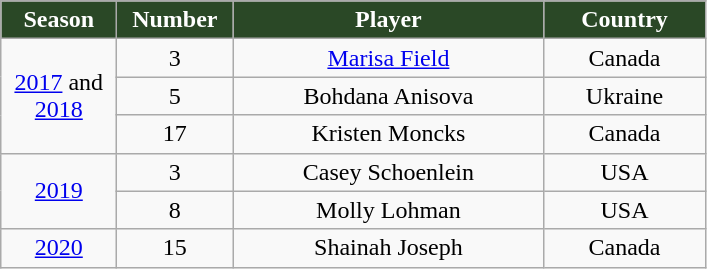<table class="wikitable" style="text-align:center;">
<tr>
<th style="width:70px; background:#2A4826; color:white;">Season</th>
<th style="width:70px; background:#2A4826; color:white;">Number</th>
<th style="width:200px;background:#2A4826; color:white;">Player</th>
<th style="width:100px; background:#2A4826; color:white;">Country</th>
</tr>
<tr>
<td rowspan="3"><a href='#'>2017</a> and <a href='#'>2018</a></td>
<td>3</td>
<td><a href='#'>Marisa Field</a></td>
<td> Canada</td>
</tr>
<tr>
<td>5</td>
<td>Bohdana Anisova</td>
<td> Ukraine</td>
</tr>
<tr>
<td>17</td>
<td>Kristen Moncks</td>
<td> Canada</td>
</tr>
<tr>
<td rowspan="2"><a href='#'>2019</a></td>
<td>3</td>
<td>Casey Schoenlein</td>
<td> USA</td>
</tr>
<tr>
<td>8</td>
<td>Molly Lohman</td>
<td> USA</td>
</tr>
<tr>
<td><a href='#'>2020</a></td>
<td>15</td>
<td>Shainah Joseph</td>
<td> Canada</td>
</tr>
</table>
